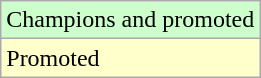<table class="wikitable">
<tr width=10px bgcolor="#ccffcc">
<td>Champions and promoted</td>
</tr>
<tr width=10px bgcolor="#FFFFCC">
<td>Promoted</td>
</tr>
</table>
